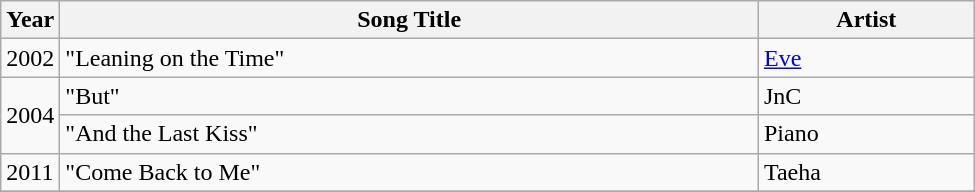<table class="wikitable" style="width:650px">
<tr>
<th width=10>Year</th>
<th>Song Title</th>
<th>Artist</th>
</tr>
<tr>
<td>2002</td>
<td>"Leaning on the Time" </td>
<td><a href='#'>Eve</a></td>
</tr>
<tr>
<td rowspan=2>2004</td>
<td>"But"</td>
<td>JnC</td>
</tr>
<tr>
<td>"And the Last Kiss"</td>
<td>Piano</td>
</tr>
<tr>
<td>2011</td>
<td>"Come Back to Me" </td>
<td>Taeha</td>
</tr>
<tr>
</tr>
</table>
